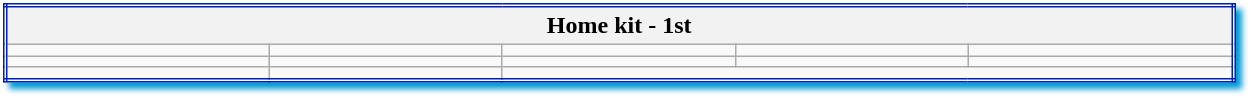<table class="wikitable mw-collapsible mw-collapsed" style="width:65%; border:double #001eb3; box-shadow: 4px 4px 4px #009AD7;">
<tr>
<th colspan=5>Home kit - 1st</th>
</tr>
<tr>
<td></td>
<td></td>
<td></td>
<td></td>
<td></td>
</tr>
<tr>
<td></td>
<td></td>
<td></td>
<td></td>
<td></td>
</tr>
<tr>
<td></td>
<td></td>
</tr>
</table>
